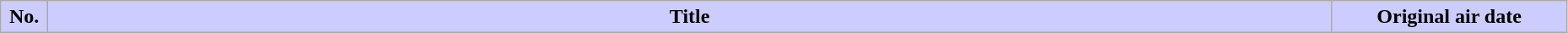<table class="wikitable" width="98%">
<tr>
<th style="background: #CCF" width="3%">No.</th>
<th style="background: #CCF">Title</th>
<th style="background: #CCF" width="15%">Original air date<br>








</th>
</tr>
</table>
